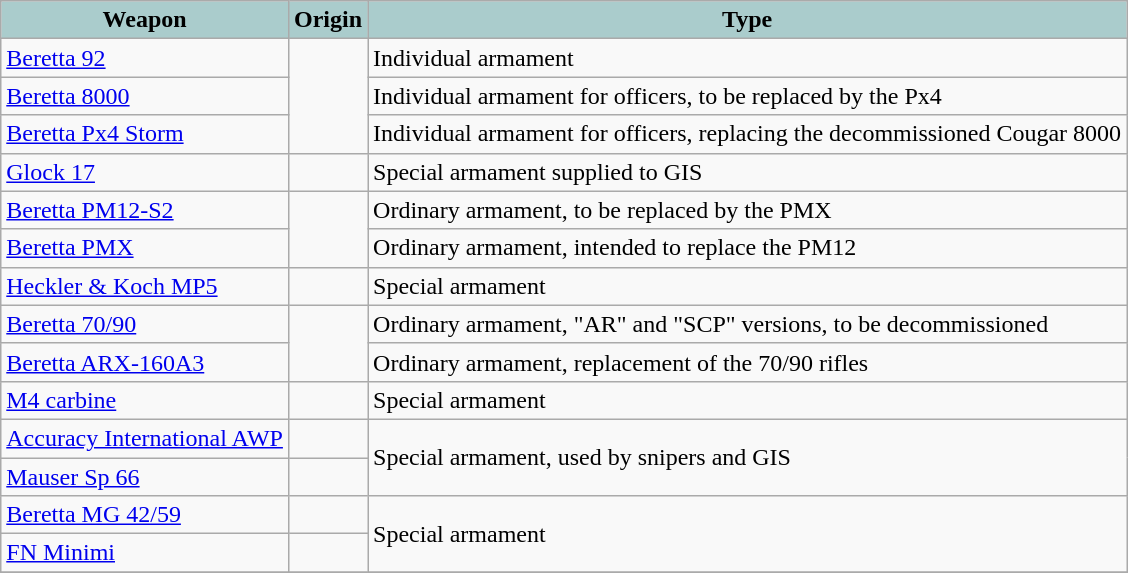<table class="wikitable">
<tr>
<th style="text-align:center; background:#acc;">Weapon</th>
<th style="text-align: center; background:#acc;">Origin</th>
<th style="text-align:l center; background:#acc;">Type</th>
</tr>
<tr>
<td><a href='#'>Beretta 92</a></td>
<td rowspan="3"></td>
<td>Individual armament</td>
</tr>
<tr>
<td><a href='#'>Beretta 8000</a></td>
<td>Individual armament for officers, to be replaced by the Px4</td>
</tr>
<tr>
<td><a href='#'>Beretta Px4 Storm</a></td>
<td>Individual armament for officers, replacing the decommissioned Cougar 8000</td>
</tr>
<tr>
<td><a href='#'>Glock 17</a></td>
<td></td>
<td>Special armament supplied to GIS</td>
</tr>
<tr>
<td><a href='#'>Beretta PM12-S2</a></td>
<td rowspan="2"></td>
<td>Ordinary armament, to be replaced by the PMX</td>
</tr>
<tr>
<td><a href='#'>Beretta PMX</a></td>
<td>Ordinary armament, intended to replace the PM12</td>
</tr>
<tr>
<td><a href='#'>Heckler & Koch MP5</a></td>
<td></td>
<td>Special armament</td>
</tr>
<tr>
<td><a href='#'>Beretta 70/90</a></td>
<td rowspan="2"></td>
<td>Ordinary armament, "AR" and "SCP" versions, to be decommissioned</td>
</tr>
<tr>
<td><a href='#'>Beretta ARX-160A3</a></td>
<td>Ordinary armament, replacement of the 70/90 rifles </td>
</tr>
<tr>
<td><a href='#'>M4 carbine</a></td>
<td></td>
<td>Special armament</td>
</tr>
<tr>
<td><a href='#'>Accuracy International AWP</a></td>
<td></td>
<td rowspan="2">Special armament, used by snipers and GIS</td>
</tr>
<tr>
<td><a href='#'>Mauser Sp 66</a></td>
<td></td>
</tr>
<tr>
<td><a href='#'>Beretta MG 42/59</a></td>
<td></td>
<td rowspan="2">Special armament</td>
</tr>
<tr>
<td><a href='#'>FN Minimi</a></td>
<td></td>
</tr>
<tr>
</tr>
</table>
